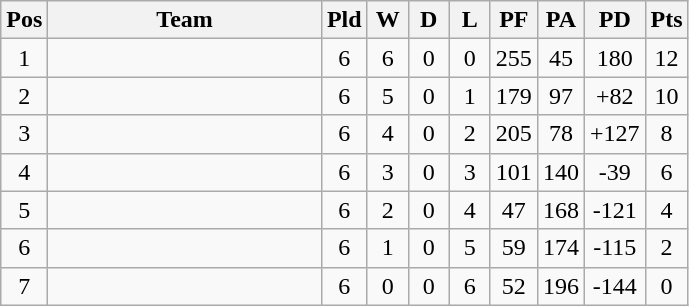<table class="wikitable" style="text-align:center">
<tr>
<th width=20 abbr="Position">Pos</th>
<th width=175>Team</th>
<th width=20 abbr="Played">Pld</th>
<th width=20 abbr="Won">W</th>
<th width=20 abbr="Drawn">D</th>
<th width=20 abbr="Lost">L</th>
<th width=20 abbr="Points for">PF</th>
<th width=20 abbr="Points against">PA</th>
<th width=25 abbr="Points difference">PD</th>
<th width=20 abbr="Points">Pts</th>
</tr>
<tr>
<td>1</td>
<td style="text-align:left"></td>
<td>6</td>
<td>6</td>
<td>0</td>
<td>0</td>
<td>255</td>
<td>45</td>
<td>180</td>
<td>12</td>
</tr>
<tr>
<td>2</td>
<td style="text-align:left"></td>
<td>6</td>
<td>5</td>
<td>0</td>
<td>1</td>
<td>179</td>
<td>97</td>
<td>+82</td>
<td>10</td>
</tr>
<tr>
<td>3</td>
<td style="text-align:left"></td>
<td>6</td>
<td>4</td>
<td>0</td>
<td>2</td>
<td>205</td>
<td>78</td>
<td>+127</td>
<td>8</td>
</tr>
<tr>
<td>4</td>
<td style="text-align:left"></td>
<td>6</td>
<td>3</td>
<td>0</td>
<td>3</td>
<td>101</td>
<td>140</td>
<td>-39</td>
<td>6</td>
</tr>
<tr>
<td>5</td>
<td style="text-align:left"></td>
<td>6</td>
<td>2</td>
<td>0</td>
<td>4</td>
<td>47</td>
<td>168</td>
<td>-121</td>
<td>4</td>
</tr>
<tr>
<td>6</td>
<td style="text-align:left"></td>
<td>6</td>
<td>1</td>
<td>0</td>
<td>5</td>
<td>59</td>
<td>174</td>
<td>-115</td>
<td>2</td>
</tr>
<tr>
<td>7</td>
<td style="text-align:left"></td>
<td>6</td>
<td>0</td>
<td>0</td>
<td>6</td>
<td>52</td>
<td>196</td>
<td>-144</td>
<td>0</td>
</tr>
</table>
